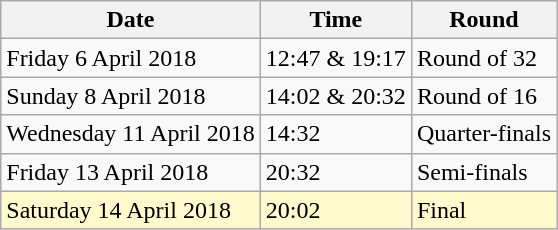<table class="wikitable">
<tr>
<th>Date</th>
<th>Time</th>
<th>Round</th>
</tr>
<tr>
<td>Friday 6 April 2018</td>
<td>12:47 & 19:17</td>
<td>Round of 32</td>
</tr>
<tr>
<td>Sunday 8 April 2018</td>
<td>14:02 & 20:32</td>
<td>Round of 16</td>
</tr>
<tr>
<td>Wednesday 11 April 2018</td>
<td>14:32</td>
<td>Quarter-finals</td>
</tr>
<tr>
<td>Friday 13 April 2018</td>
<td>20:32</td>
<td>Semi-finals</td>
</tr>
<tr>
<td style=background:lemonchiffon>Saturday 14 April 2018</td>
<td style=background:lemonchiffon>20:02</td>
<td style=background:lemonchiffon>Final</td>
</tr>
</table>
